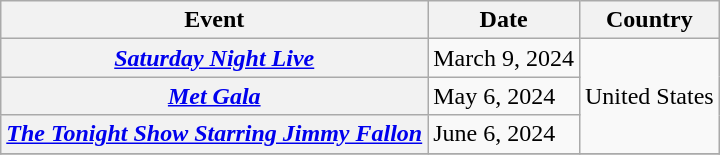<table class="wikitable sortable plainrowheaders">
<tr>
<th>Event</th>
<th>Date</th>
<th>Country</th>
</tr>
<tr>
<th scope="row"><em><a href='#'>Saturday Night Live</a></em></th>
<td>March 9, 2024</td>
<td rowspan="3">United States</td>
</tr>
<tr>
<th scope="row"><em><a href='#'>Met Gala</a></em></th>
<td>May 6, 2024</td>
</tr>
<tr>
<th scope="row"><em><a href='#'>The Tonight Show Starring Jimmy Fallon</a></em></th>
<td>June 6, 2024</td>
</tr>
<tr>
</tr>
</table>
